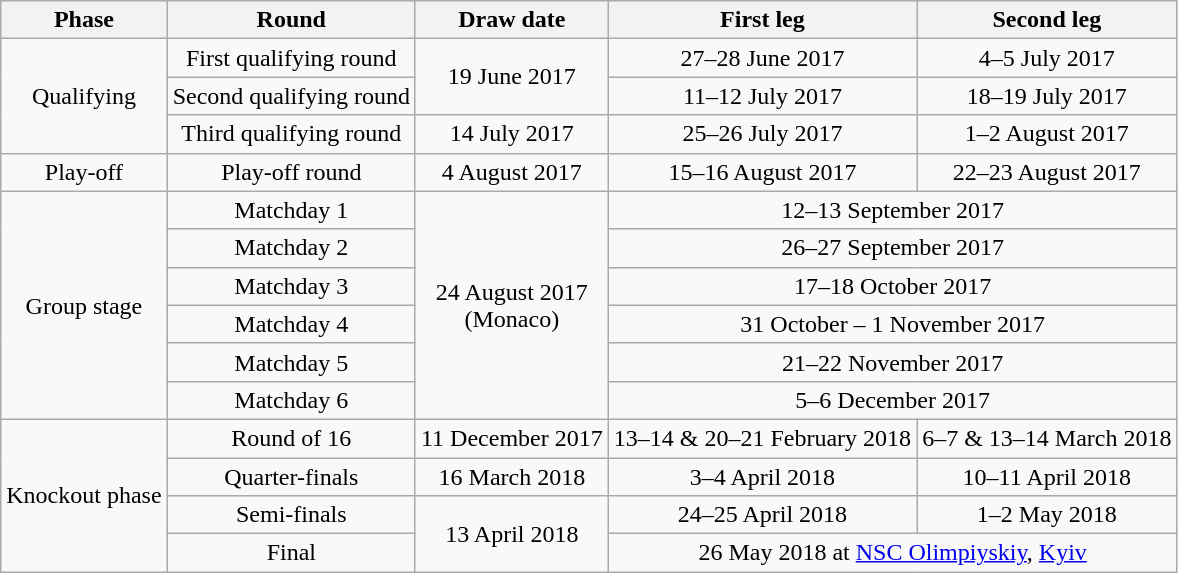<table class="wikitable" style="text-align:center">
<tr>
<th>Phase</th>
<th>Round</th>
<th>Draw date</th>
<th>First leg</th>
<th>Second leg</th>
</tr>
<tr>
<td rowspan=3>Qualifying</td>
<td>First qualifying round</td>
<td rowspan=2>19 June 2017</td>
<td>27–28 June 2017</td>
<td>4–5 July 2017</td>
</tr>
<tr>
<td>Second qualifying round</td>
<td>11–12 July 2017</td>
<td>18–19 July 2017</td>
</tr>
<tr>
<td>Third qualifying round</td>
<td>14 July 2017</td>
<td>25–26 July 2017</td>
<td>1–2 August 2017</td>
</tr>
<tr>
<td>Play-off</td>
<td>Play-off round</td>
<td>4 August 2017</td>
<td>15–16 August 2017</td>
<td>22–23 August 2017</td>
</tr>
<tr>
<td rowspan=6>Group stage</td>
<td>Matchday 1</td>
<td rowspan=6>24 August 2017<br>(Monaco)</td>
<td colspan=2>12–13 September 2017</td>
</tr>
<tr>
<td>Matchday 2</td>
<td colspan=2>26–27 September 2017</td>
</tr>
<tr>
<td>Matchday 3</td>
<td colspan=2>17–18 October 2017</td>
</tr>
<tr>
<td>Matchday 4</td>
<td colspan=2>31 October – 1 November 2017</td>
</tr>
<tr>
<td>Matchday 5</td>
<td colspan=2>21–22 November 2017</td>
</tr>
<tr>
<td>Matchday 6</td>
<td colspan=2>5–6 December 2017</td>
</tr>
<tr>
<td rowspan=4>Knockout phase</td>
<td>Round of 16</td>
<td>11 December 2017</td>
<td>13–14 & 20–21 February 2018</td>
<td>6–7 & 13–14 March 2018</td>
</tr>
<tr>
<td>Quarter-finals</td>
<td>16 March 2018</td>
<td>3–4 April 2018</td>
<td>10–11 April 2018</td>
</tr>
<tr>
<td>Semi-finals</td>
<td rowspan=2>13 April 2018</td>
<td>24–25 April 2018</td>
<td>1–2 May 2018</td>
</tr>
<tr>
<td>Final</td>
<td colspan=2>26 May 2018 at <a href='#'>NSC Olimpiyskiy</a>, <a href='#'>Kyiv</a></td>
</tr>
</table>
